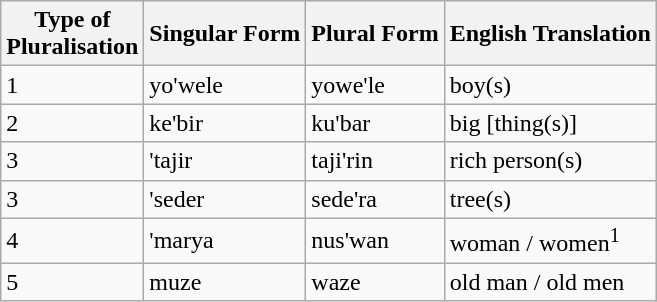<table class="wikitable">
<tr>
<th>Type of<br>Pluralisation</th>
<th>Singular Form</th>
<th>Plural Form</th>
<th>English Translation</th>
</tr>
<tr>
<td>1</td>
<td>yo'wele</td>
<td>yowe'le</td>
<td>boy(s)</td>
</tr>
<tr>
<td>2</td>
<td>ke'bir</td>
<td>ku'bar</td>
<td>big [thing(s)]</td>
</tr>
<tr>
<td>3</td>
<td>'tajir</td>
<td>taji'rin</td>
<td>rich person(s)</td>
</tr>
<tr>
<td>3</td>
<td>'seder</td>
<td>sede'ra</td>
<td>tree(s)</td>
</tr>
<tr>
<td>4</td>
<td>'marya</td>
<td>nus'wan</td>
<td>woman / women<sup>1</sup></td>
</tr>
<tr>
<td>5</td>
<td>muze</td>
<td>waze</td>
<td>old man / old men</td>
</tr>
</table>
